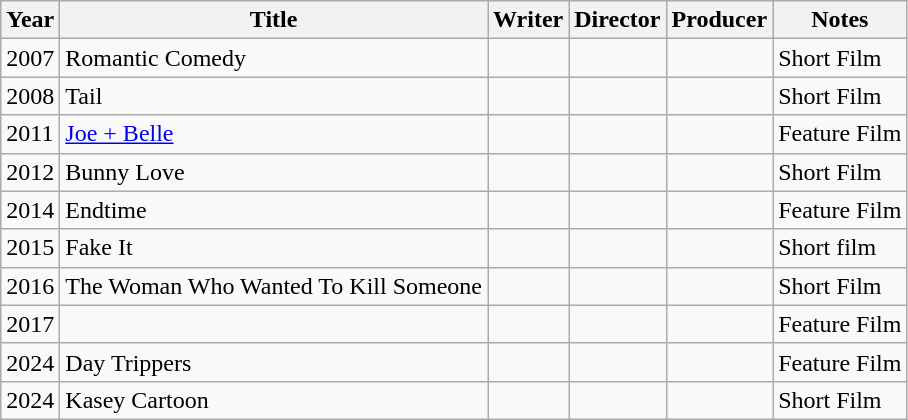<table class="wikitable sortable">
<tr>
<th>Year</th>
<th>Title</th>
<th>Writer</th>
<th>Director</th>
<th>Producer</th>
<th>Notes</th>
</tr>
<tr>
<td>2007</td>
<td>Romantic Comedy</td>
<td></td>
<td></td>
<td></td>
<td>Short Film</td>
</tr>
<tr>
<td>2008</td>
<td>Tail</td>
<td></td>
<td></td>
<td></td>
<td>Short Film</td>
</tr>
<tr>
<td>2011</td>
<td><a href='#'>Joe + Belle</a></td>
<td></td>
<td></td>
<td></td>
<td>Feature Film</td>
</tr>
<tr>
<td>2012</td>
<td>Bunny Love</td>
<td></td>
<td></td>
<td></td>
<td>Short Film</td>
</tr>
<tr>
<td>2014</td>
<td>Endtime</td>
<td></td>
<td></td>
<td></td>
<td>Feature Film</td>
</tr>
<tr>
<td>2015</td>
<td>Fake It</td>
<td></td>
<td></td>
<td></td>
<td>Short film</td>
</tr>
<tr>
<td>2016</td>
<td>The Woman Who Wanted To Kill Someone</td>
<td></td>
<td></td>
<td></td>
<td>Short Film</td>
</tr>
<tr>
<td>2017</td>
<td></td>
<td></td>
<td></td>
<td></td>
<td>Feature Film</td>
</tr>
<tr>
<td>2024</td>
<td>Day Trippers</td>
<td></td>
<td></td>
<td></td>
<td>Feature Film</td>
</tr>
<tr>
<td>2024</td>
<td>Kasey Cartoon</td>
<td></td>
<td></td>
<td></td>
<td>Short Film</td>
</tr>
</table>
